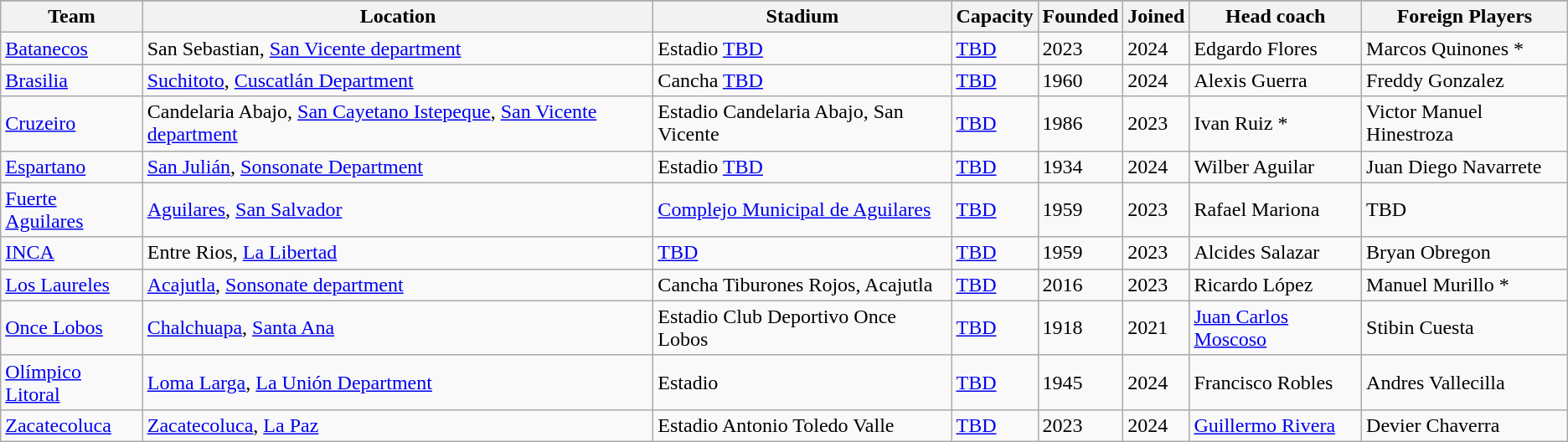<table class="wikitable sortable">
<tr>
</tr>
<tr>
<th>Team</th>
<th>Location</th>
<th>Stadium</th>
<th>Capacity</th>
<th>Founded</th>
<th>Joined</th>
<th>Head coach</th>
<th>Foreign Players</th>
</tr>
<tr>
<td><a href='#'>Batanecos</a></td>
<td>San Sebastian, <a href='#'>San Vicente department</a></td>
<td>Estadio <a href='#'>TBD</a></td>
<td><a href='#'>TBD</a></td>
<td>2023</td>
<td>2024</td>
<td> Edgardo Flores</td>
<td> Marcos Quinones *</td>
</tr>
<tr>
<td><a href='#'>Brasilia</a></td>
<td><a href='#'>Suchitoto</a>, <a href='#'>Cuscatlán Department</a></td>
<td>Cancha <a href='#'>TBD</a></td>
<td><a href='#'>TBD</a></td>
<td>1960</td>
<td>2024</td>
<td> Alexis Guerra</td>
<td> Freddy Gonzalez</td>
</tr>
<tr>
<td><a href='#'>Cruzeiro</a></td>
<td>Candelaria Abajo, <a href='#'>San Cayetano Istepeque</a>, <a href='#'>San Vicente department</a></td>
<td>Estadio Candelaria Abajo, San Vicente</td>
<td><a href='#'>TBD</a></td>
<td>1986</td>
<td>2023</td>
<td> Ivan Ruiz *</td>
<td> Victor Manuel Hinestroza</td>
</tr>
<tr>
<td><a href='#'>Espartano</a></td>
<td><a href='#'>San Julián</a>, <a href='#'>Sonsonate Department</a></td>
<td>Estadio <a href='#'>TBD</a></td>
<td><a href='#'>TBD</a></td>
<td>1934</td>
<td>2024</td>
<td> Wilber Aguilar</td>
<td> Juan Diego Navarrete</td>
</tr>
<tr>
<td><a href='#'>Fuerte Aguilares</a></td>
<td><a href='#'>Aguilares</a>, <a href='#'>San Salvador</a></td>
<td><a href='#'>Complejo Municipal de Aguilares</a></td>
<td><a href='#'>TBD</a></td>
<td>1959</td>
<td>2023</td>
<td> Rafael Mariona</td>
<td> TBD</td>
</tr>
<tr>
<td><a href='#'>INCA</a></td>
<td>Entre Rios, <a href='#'>La Libertad</a></td>
<td><a href='#'>TBD</a></td>
<td><a href='#'>TBD</a></td>
<td>1959</td>
<td>2023</td>
<td> Alcides Salazar</td>
<td> Bryan Obregon</td>
</tr>
<tr>
<td><a href='#'>Los Laureles</a></td>
<td><a href='#'>Acajutla</a>, <a href='#'>Sonsonate department</a></td>
<td>Cancha Tiburones Rojos, Acajutla</td>
<td><a href='#'>TBD</a></td>
<td>2016</td>
<td>2023</td>
<td> Ricardo López</td>
<td> Manuel Murillo *</td>
</tr>
<tr>
<td><a href='#'>Once Lobos</a></td>
<td><a href='#'>Chalchuapa</a>, <a href='#'>Santa Ana</a></td>
<td>Estadio Club Deportivo Once Lobos</td>
<td><a href='#'>TBD</a></td>
<td>1918</td>
<td>2021</td>
<td> <a href='#'>Juan Carlos Moscoso</a></td>
<td> Stibin Cuesta</td>
</tr>
<tr>
<td><a href='#'>Olímpico Litoral</a></td>
<td><a href='#'>Loma Larga</a>, <a href='#'>La Unión Department</a></td>
<td>Estadio</td>
<td><a href='#'>TBD</a></td>
<td>1945</td>
<td>2024</td>
<td> Francisco Robles</td>
<td> Andres Vallecilla</td>
</tr>
<tr>
<td><a href='#'>Zacatecoluca</a></td>
<td><a href='#'>Zacatecoluca</a>,  <a href='#'>La Paz</a></td>
<td>Estadio Antonio Toledo Valle</td>
<td><a href='#'>TBD</a></td>
<td>2023</td>
<td>2024</td>
<td> <a href='#'>Guillermo Rivera</a></td>
<td> Devier Chaverra</td>
</tr>
</table>
